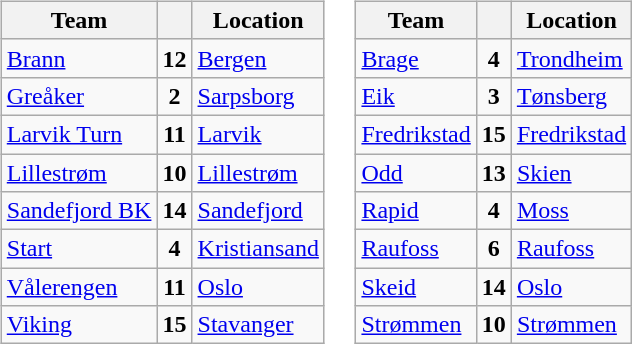<table border="0">
<tr>
<td valign="top"><br><table class="wikitable sortable" border="1">
<tr>
<th>Team</th>
<th></th>
<th>Location</th>
</tr>
<tr>
<td><a href='#'>Brann</a></td>
<td align="center"><strong>12</strong></td>
<td><a href='#'>Bergen</a></td>
</tr>
<tr>
<td><a href='#'>Greåker</a></td>
<td align="center"><strong>2</strong></td>
<td><a href='#'>Sarpsborg</a></td>
</tr>
<tr>
<td><a href='#'>Larvik Turn</a></td>
<td align="center"><strong>11</strong></td>
<td><a href='#'>Larvik</a></td>
</tr>
<tr>
<td><a href='#'>Lillestrøm</a></td>
<td align="center"><strong>10</strong></td>
<td><a href='#'>Lillestrøm</a></td>
</tr>
<tr>
<td><a href='#'>Sandefjord BK</a></td>
<td align="center"><strong>14</strong></td>
<td><a href='#'>Sandefjord</a></td>
</tr>
<tr>
<td><a href='#'>Start</a></td>
<td align="center"><strong>4</strong></td>
<td><a href='#'>Kristiansand</a></td>
</tr>
<tr>
<td><a href='#'>Vålerengen</a></td>
<td align="center"><strong>11</strong></td>
<td><a href='#'>Oslo</a></td>
</tr>
<tr>
<td><a href='#'>Viking</a></td>
<td align="center"><strong>15</strong></td>
<td><a href='#'>Stavanger</a></td>
</tr>
</table>
</td>
<td valign="top"><br><table class="wikitable sortable" border="1">
<tr>
<th>Team</th>
<th></th>
<th>Location</th>
</tr>
<tr>
<td><a href='#'>Brage</a></td>
<td align="center"><strong>4</strong></td>
<td><a href='#'>Trondheim</a></td>
</tr>
<tr>
<td><a href='#'>Eik</a></td>
<td align="center"><strong>3</strong></td>
<td><a href='#'>Tønsberg</a></td>
</tr>
<tr>
<td><a href='#'>Fredrikstad</a></td>
<td align="center"><strong>15</strong></td>
<td><a href='#'>Fredrikstad</a></td>
</tr>
<tr>
<td><a href='#'>Odd</a></td>
<td align="center"><strong>13</strong></td>
<td><a href='#'>Skien</a></td>
</tr>
<tr>
<td><a href='#'>Rapid</a></td>
<td align="center"><strong>4</strong></td>
<td><a href='#'>Moss</a></td>
</tr>
<tr>
<td><a href='#'>Raufoss</a></td>
<td align="center"><strong>6</strong></td>
<td><a href='#'>Raufoss</a></td>
</tr>
<tr>
<td><a href='#'>Skeid</a></td>
<td align="center"><strong>14</strong></td>
<td><a href='#'>Oslo</a></td>
</tr>
<tr>
<td><a href='#'>Strømmen</a></td>
<td align="center"><strong>10</strong></td>
<td><a href='#'>Strømmen</a></td>
</tr>
</table>
</td>
</tr>
</table>
